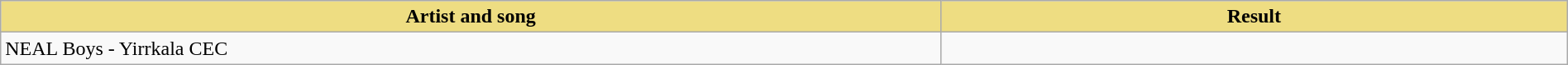<table class="wikitable" width=100%>
<tr>
<th style="width:15%;background:#EEDD82;">Artist and song</th>
<th style="width:10%;background:#EEDD82;">Result</th>
</tr>
<tr>
<td>NEAL Boys - Yirrkala CEC</td>
<td></td>
</tr>
</table>
